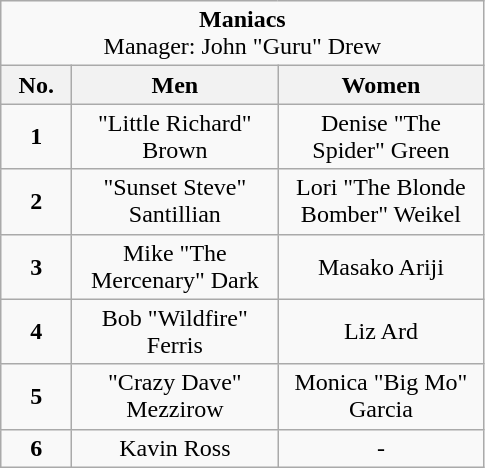<table class="wikitable" style="text-align:center">
<tr>
<td colspan="3"><strong>Maniacs</strong><br>Manager: John "Guru" Drew</td>
</tr>
<tr>
<th style="width:40px;">No.</th>
<th style="width:130px;">Men</th>
<th style="width:130px;">Women</th>
</tr>
<tr>
<td><strong>1</strong></td>
<td>"Little Richard" Brown</td>
<td>Denise "The Spider" Green</td>
</tr>
<tr>
<td><strong>2</strong></td>
<td>"Sunset Steve" Santillian</td>
<td>Lori "The Blonde Bomber" Weikel</td>
</tr>
<tr>
<td><strong>3</strong></td>
<td>Mike "The Mercenary" Dark</td>
<td>Masako Ariji</td>
</tr>
<tr>
<td><strong>4</strong></td>
<td>Bob "Wildfire" Ferris</td>
<td>Liz Ard</td>
</tr>
<tr>
<td><strong>5</strong></td>
<td>"Crazy Dave" Mezzirow</td>
<td>Monica "Big Mo" Garcia</td>
</tr>
<tr>
<td><strong>6</strong></td>
<td>Kavin Ross</td>
<td>-</td>
</tr>
</table>
